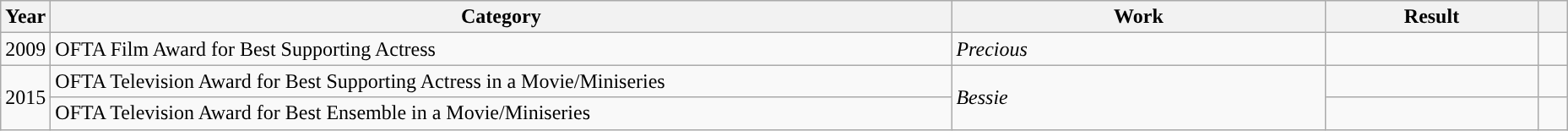<table class="wikitable">
<tr>
<th scope="col" style="width:1em;">Year</th>
<th scope="col" style="width:44em;">Category</th>
<th scope="col" style="width:18em;">Work</th>
<th scope="col" style="width:10em;">Result</th>
<th class="unsortable" style="width:1em;"></th>
</tr>
<tr>
<td>2009</td>
<td>OFTA Film Award for Best Supporting Actress</td>
<td><em>Precious</em></td>
<td></td>
<td></td>
</tr>
<tr>
<td rowspan="2">2015</td>
<td>OFTA Television Award for Best Supporting Actress in a Movie/Miniseries </td>
<td rowspan="2"><em>Bessie</em></td>
<td></td>
<td></td>
</tr>
<tr>
<td>OFTA Television Award for Best Ensemble in a Movie/Miniseries </td>
<td></td>
<td></td>
</tr>
</table>
